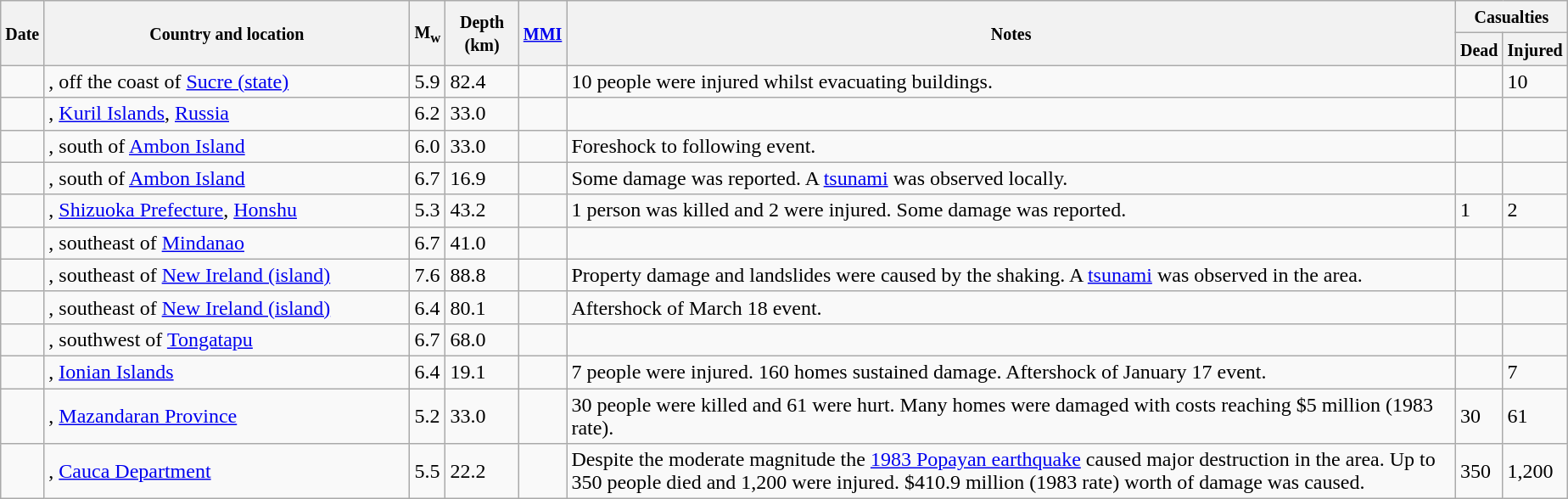<table class="wikitable sortable sort-under" style="border:1px black; margin-left:1em;">
<tr>
<th rowspan="2"><small>Date</small></th>
<th rowspan="2" style="width: 280px"><small>Country and location</small></th>
<th rowspan="2"><small>M<sub>w</sub></small></th>
<th rowspan="2"><small>Depth (km)</small></th>
<th rowspan="2"><small><a href='#'>MMI</a></small></th>
<th rowspan="2" class="unsortable"><small>Notes</small></th>
<th colspan="2"><small>Casualties</small></th>
</tr>
<tr>
<th><small>Dead</small></th>
<th><small>Injured</small></th>
</tr>
<tr>
<td></td>
<td>, off the coast of <a href='#'>Sucre (state)</a></td>
<td>5.9</td>
<td>82.4</td>
<td></td>
<td>10 people were injured whilst evacuating buildings.</td>
<td></td>
<td>10</td>
</tr>
<tr>
<td></td>
<td>, <a href='#'>Kuril Islands</a>, <a href='#'>Russia</a></td>
<td>6.2</td>
<td>33.0</td>
<td></td>
<td></td>
<td></td>
<td></td>
</tr>
<tr>
<td></td>
<td>, south of <a href='#'>Ambon Island</a></td>
<td>6.0</td>
<td>33.0</td>
<td></td>
<td>Foreshock to following event.</td>
<td></td>
<td></td>
</tr>
<tr>
<td></td>
<td>, south of <a href='#'>Ambon Island</a></td>
<td>6.7</td>
<td>16.9</td>
<td></td>
<td>Some damage was reported. A <a href='#'>tsunami</a> was observed locally.</td>
<td></td>
<td></td>
</tr>
<tr>
<td></td>
<td>, <a href='#'>Shizuoka Prefecture</a>, <a href='#'>Honshu</a></td>
<td>5.3</td>
<td>43.2</td>
<td></td>
<td>1 person was killed and 2 were injured. Some damage was reported.</td>
<td>1</td>
<td>2</td>
</tr>
<tr>
<td></td>
<td>, southeast of <a href='#'>Mindanao</a></td>
<td>6.7</td>
<td>41.0</td>
<td></td>
<td></td>
<td></td>
<td></td>
</tr>
<tr>
<td></td>
<td>, southeast of <a href='#'>New Ireland (island)</a></td>
<td>7.6</td>
<td>88.8</td>
<td></td>
<td>Property damage and landslides were caused by the shaking. A <a href='#'>tsunami</a> was observed in the area.</td>
<td></td>
<td></td>
</tr>
<tr>
<td></td>
<td>, southeast of <a href='#'>New Ireland (island)</a></td>
<td>6.4</td>
<td>80.1</td>
<td></td>
<td>Aftershock of March 18 event.</td>
<td></td>
<td></td>
</tr>
<tr>
<td></td>
<td>, southwest of <a href='#'>Tongatapu</a></td>
<td>6.7</td>
<td>68.0</td>
<td></td>
<td></td>
<td></td>
<td></td>
</tr>
<tr>
<td></td>
<td>, <a href='#'>Ionian Islands</a></td>
<td>6.4</td>
<td>19.1</td>
<td></td>
<td>7 people were injured. 160 homes sustained damage. Aftershock of January 17 event.</td>
<td></td>
<td>7</td>
</tr>
<tr>
<td></td>
<td>, <a href='#'>Mazandaran Province</a></td>
<td>5.2</td>
<td>33.0</td>
<td></td>
<td>30 people were killed and 61 were hurt. Many homes were damaged with costs reaching $5 million (1983 rate).</td>
<td>30</td>
<td>61</td>
</tr>
<tr>
<td></td>
<td>, <a href='#'>Cauca Department</a></td>
<td>5.5</td>
<td>22.2</td>
<td></td>
<td>Despite the moderate magnitude the <a href='#'>1983 Popayan earthquake</a> caused major destruction in the area. Up to 350 people died and 1,200 were injured. $410.9 million (1983 rate) worth of damage was caused.</td>
<td>350</td>
<td>1,200</td>
</tr>
</table>
